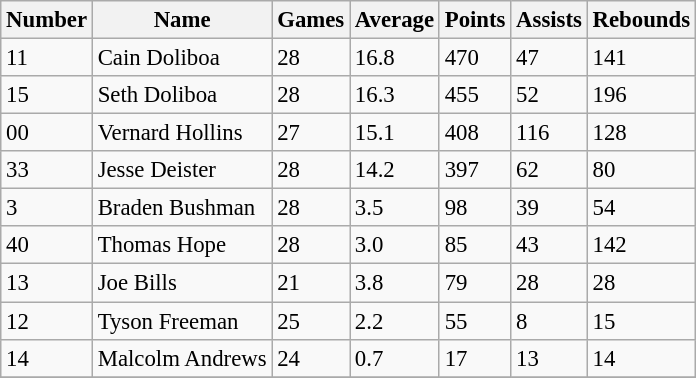<table class="wikitable" style="font-size: 95%;">
<tr>
<th>Number</th>
<th>Name</th>
<th>Games</th>
<th>Average</th>
<th>Points</th>
<th>Assists</th>
<th>Rebounds</th>
</tr>
<tr>
<td>11</td>
<td>Cain Doliboa</td>
<td>28</td>
<td>16.8</td>
<td>470</td>
<td>47</td>
<td>141</td>
</tr>
<tr>
<td>15</td>
<td>Seth Doliboa</td>
<td>28</td>
<td>16.3</td>
<td>455</td>
<td>52</td>
<td>196</td>
</tr>
<tr>
<td>00</td>
<td>Vernard Hollins</td>
<td>27</td>
<td>15.1</td>
<td>408</td>
<td>116</td>
<td>128</td>
</tr>
<tr>
<td>33</td>
<td>Jesse Deister</td>
<td>28</td>
<td>14.2</td>
<td>397</td>
<td>62</td>
<td>80</td>
</tr>
<tr>
<td>3</td>
<td>Braden Bushman</td>
<td>28</td>
<td>3.5</td>
<td>98</td>
<td>39</td>
<td>54</td>
</tr>
<tr>
<td>40</td>
<td>Thomas Hope</td>
<td>28</td>
<td>3.0</td>
<td>85</td>
<td>43</td>
<td>142</td>
</tr>
<tr>
<td>13</td>
<td>Joe Bills</td>
<td>21</td>
<td>3.8</td>
<td>79</td>
<td>28</td>
<td>28</td>
</tr>
<tr>
<td>12</td>
<td>Tyson Freeman</td>
<td>25</td>
<td>2.2</td>
<td>55</td>
<td>8</td>
<td>15</td>
</tr>
<tr>
<td>14</td>
<td>Malcolm Andrews</td>
<td>24</td>
<td>0.7</td>
<td>17</td>
<td>13</td>
<td>14</td>
</tr>
<tr>
</tr>
</table>
